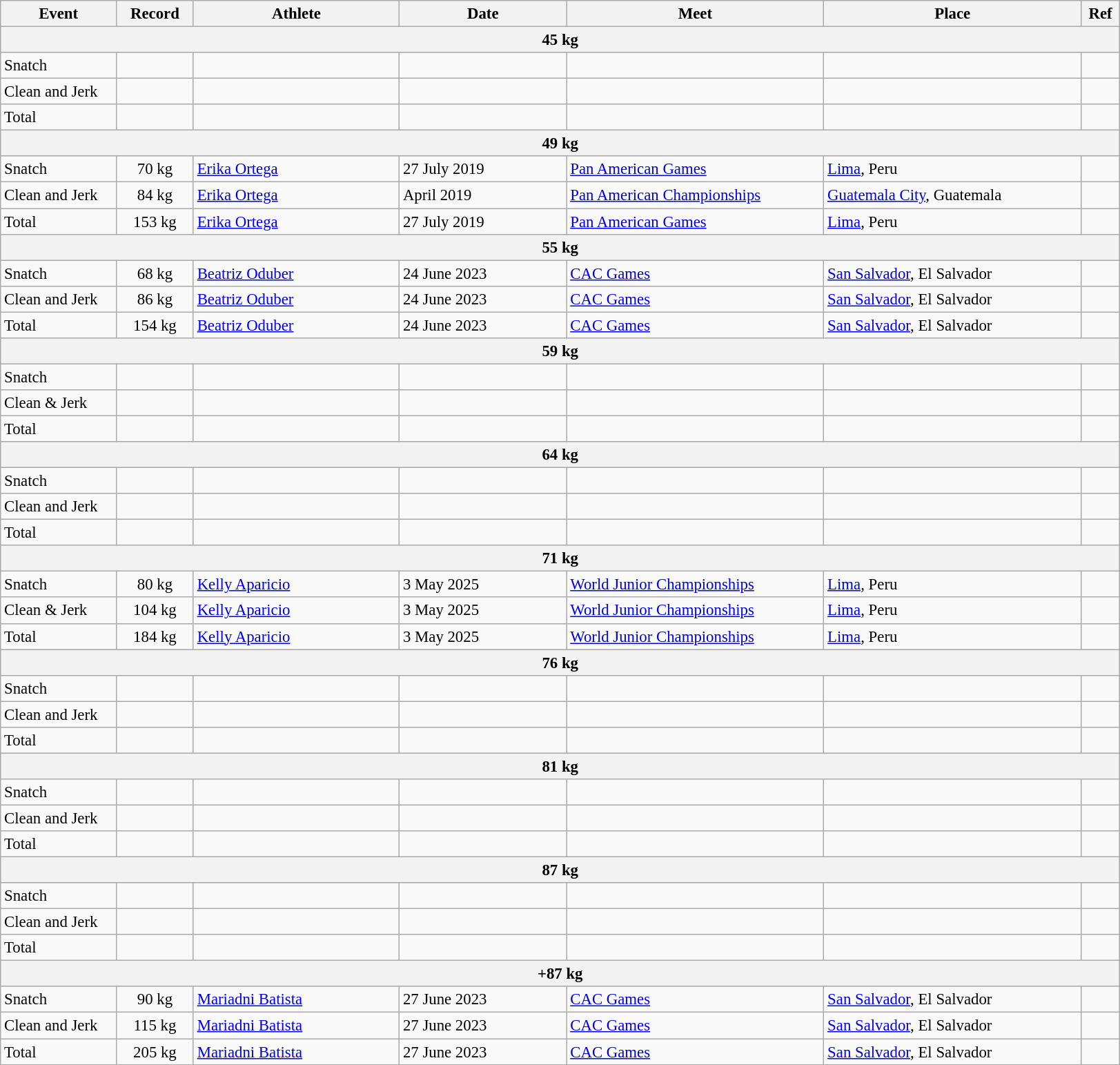<table class="wikitable" style="font-size:95%;">
<tr>
<th width=9%>Event</th>
<th width=6%>Record</th>
<th width=16%>Athlete</th>
<th width=13%>Date</th>
<th width=20%>Meet</th>
<th width=20%>Place</th>
<th width=3%>Ref</th>
</tr>
<tr bgcolor="#DDDDDD">
<th colspan="7">45 kg</th>
</tr>
<tr>
<td>Snatch</td>
<td align="center"></td>
<td></td>
<td></td>
<td></td>
<td></td>
<td></td>
</tr>
<tr>
<td>Clean and Jerk</td>
<td align="center"></td>
<td></td>
<td></td>
<td></td>
<td></td>
<td></td>
</tr>
<tr>
<td>Total</td>
<td align="center"></td>
<td></td>
<td></td>
<td></td>
<td></td>
<td></td>
</tr>
<tr bgcolor="#DDDDDD">
<th colspan="7">49 kg</th>
</tr>
<tr>
<td>Snatch</td>
<td align="center">70 kg</td>
<td><a href='#'>Erika Ortega</a></td>
<td>27 July 2019</td>
<td><a href='#'>Pan American Games</a></td>
<td><a href='#'>Lima</a>, Peru</td>
<td></td>
</tr>
<tr>
<td>Clean and Jerk</td>
<td align="center">84 kg</td>
<td><a href='#'>Erika Ortega</a></td>
<td>April 2019</td>
<td><a href='#'>Pan American Championships</a></td>
<td><a href='#'>Guatemala City</a>, Guatemala</td>
<td></td>
</tr>
<tr>
<td>Total</td>
<td align="center">153 kg</td>
<td><a href='#'>Erika Ortega</a></td>
<td>27 July 2019</td>
<td><a href='#'>Pan American Games</a></td>
<td><a href='#'>Lima</a>, Peru</td>
<td></td>
</tr>
<tr bgcolor="#DDDDDD">
<th colspan="7">55 kg</th>
</tr>
<tr>
<td>Snatch</td>
<td align="center">68 kg</td>
<td><a href='#'>Beatriz Oduber</a></td>
<td>24 June 2023</td>
<td><a href='#'>CAC Games</a></td>
<td><a href='#'>San Salvador</a>, El Salvador</td>
<td></td>
</tr>
<tr>
<td>Clean and Jerk</td>
<td align="center">86 kg</td>
<td><a href='#'>Beatriz Oduber</a></td>
<td>24 June 2023</td>
<td><a href='#'>CAC Games</a></td>
<td><a href='#'>San Salvador</a>, El Salvador</td>
<td></td>
</tr>
<tr>
<td>Total</td>
<td align="center">154 kg</td>
<td><a href='#'>Beatriz Oduber</a></td>
<td>24 June 2023</td>
<td><a href='#'>CAC Games</a></td>
<td><a href='#'>San Salvador</a>, El Salvador</td>
<td></td>
</tr>
<tr bgcolor="#DDDDDD">
<th colspan="7">59 kg</th>
</tr>
<tr>
<td>Snatch</td>
<td align="center"></td>
<td></td>
<td></td>
<td></td>
<td></td>
<td></td>
</tr>
<tr>
<td>Clean & Jerk</td>
<td align="center"></td>
<td></td>
<td></td>
<td></td>
<td></td>
<td></td>
</tr>
<tr>
<td>Total</td>
<td align="center"></td>
<td></td>
<td></td>
<td></td>
<td></td>
<td></td>
</tr>
<tr bgcolor="#DDDDDD">
<th colspan="7">64 kg</th>
</tr>
<tr>
<td>Snatch</td>
<td align="center"></td>
<td></td>
<td></td>
<td></td>
<td></td>
<td></td>
</tr>
<tr>
<td>Clean and Jerk</td>
<td align="center"></td>
<td></td>
<td></td>
<td></td>
<td></td>
<td></td>
</tr>
<tr>
<td>Total</td>
<td align="center"></td>
<td></td>
<td></td>
<td></td>
<td></td>
<td></td>
</tr>
<tr bgcolor="#DDDDDD">
<th colspan="7">71 kg</th>
</tr>
<tr>
<td>Snatch</td>
<td align="center">80 kg</td>
<td><a href='#'>Kelly Aparicio</a></td>
<td>3 May 2025</td>
<td><a href='#'>World Junior Championships</a></td>
<td><a href='#'>Lima</a>, Peru</td>
<td></td>
</tr>
<tr>
<td>Clean & Jerk</td>
<td align="center">104 kg</td>
<td><a href='#'>Kelly Aparicio</a></td>
<td>3 May 2025</td>
<td><a href='#'>World Junior Championships</a></td>
<td><a href='#'>Lima</a>, Peru</td>
<td></td>
</tr>
<tr>
<td>Total</td>
<td align="center">184 kg</td>
<td><a href='#'>Kelly Aparicio</a></td>
<td>3 May 2025</td>
<td><a href='#'>World Junior Championships</a></td>
<td><a href='#'>Lima</a>, Peru</td>
<td></td>
</tr>
<tr bgcolor="#DDDDDD">
<th colspan="7">76 kg</th>
</tr>
<tr>
<td>Snatch</td>
<td align="center"></td>
<td></td>
<td></td>
<td></td>
<td></td>
<td></td>
</tr>
<tr>
<td>Clean and Jerk</td>
<td align="center"></td>
<td></td>
<td></td>
<td></td>
<td></td>
<td></td>
</tr>
<tr>
<td>Total</td>
<td align="center"></td>
<td></td>
<td></td>
<td></td>
<td></td>
<td></td>
</tr>
<tr bgcolor="#DDDDDD">
<th colspan="7">81 kg</th>
</tr>
<tr>
<td>Snatch</td>
<td align="center"></td>
<td></td>
<td></td>
<td></td>
<td></td>
<td></td>
</tr>
<tr>
<td>Clean and Jerk</td>
<td align="center"></td>
<td></td>
<td></td>
<td></td>
<td></td>
<td></td>
</tr>
<tr>
<td>Total</td>
<td align="center"></td>
<td></td>
<td></td>
<td></td>
<td></td>
<td></td>
</tr>
<tr bgcolor="#DDDDDD">
<th colspan="7">87 kg</th>
</tr>
<tr>
<td>Snatch</td>
<td align="center"></td>
<td></td>
<td></td>
<td></td>
<td></td>
<td></td>
</tr>
<tr>
<td>Clean and Jerk</td>
<td align="center"></td>
<td></td>
<td></td>
<td></td>
<td></td>
<td></td>
</tr>
<tr>
<td>Total</td>
<td align="center"></td>
<td></td>
<td></td>
<td></td>
<td></td>
<td></td>
</tr>
<tr bgcolor="#DDDDDD">
<th colspan="7">+87 kg</th>
</tr>
<tr>
<td>Snatch</td>
<td align="center">90 kg</td>
<td><a href='#'>Mariadni Batista</a></td>
<td>27 June 2023</td>
<td><a href='#'>CAC Games</a></td>
<td><a href='#'>San Salvador</a>, El Salvador</td>
<td></td>
</tr>
<tr>
<td>Clean and Jerk</td>
<td align="center">115 kg</td>
<td><a href='#'>Mariadni Batista</a></td>
<td>27 June 2023</td>
<td><a href='#'>CAC Games</a></td>
<td><a href='#'>San Salvador</a>, El Salvador</td>
<td></td>
</tr>
<tr>
<td>Total</td>
<td align="center">205 kg</td>
<td><a href='#'>Mariadni Batista</a></td>
<td>27 June 2023</td>
<td><a href='#'>CAC Games</a></td>
<td><a href='#'>San Salvador</a>, El Salvador</td>
<td></td>
</tr>
</table>
